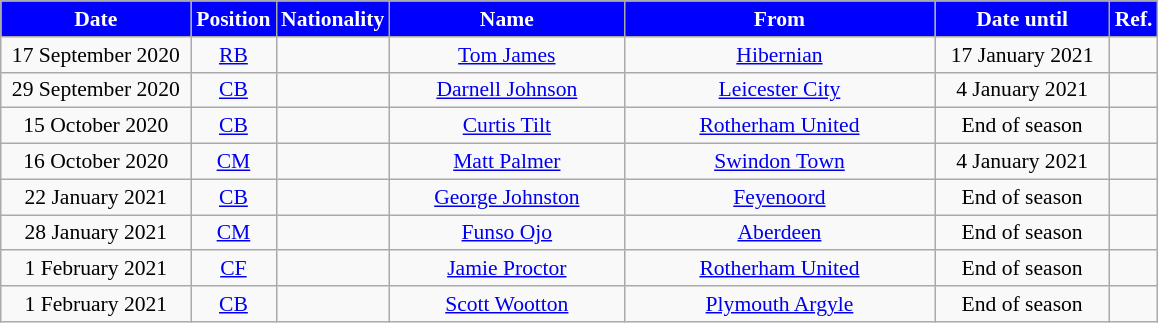<table class="wikitable" style="text-align:center; font-size:90%; ">
<tr>
<th style="background:#0000FF; color:#FFFFFF; width:120px;">Date</th>
<th style="background:#0000FF; color:#FFFFFF; width:50px;">Position</th>
<th style="background:#0000FF; color:#FFFFFF; width:50px;">Nationality</th>
<th style="background:#0000FF; color:#FFFFFF; width:150px;">Name</th>
<th style="background:#0000FF; color:#FFFFFF; width:200px;">From</th>
<th style="background:#0000FF; color:#FFFFFF; width:110px;">Date until</th>
<th style="background:#0000FF; color:#FFFFFF; width:25px;">Ref.</th>
</tr>
<tr>
<td>17 September 2020</td>
<td><a href='#'>RB</a></td>
<td></td>
<td><a href='#'>Tom James</a></td>
<td> <a href='#'>Hibernian</a></td>
<td>17 January 2021</td>
<td></td>
</tr>
<tr>
<td>29 September 2020</td>
<td><a href='#'>CB</a></td>
<td></td>
<td><a href='#'>Darnell Johnson</a></td>
<td> <a href='#'>Leicester City</a></td>
<td>4 January 2021</td>
<td></td>
</tr>
<tr>
<td>15 October 2020</td>
<td><a href='#'>CB</a></td>
<td></td>
<td><a href='#'>Curtis Tilt</a></td>
<td> <a href='#'>Rotherham United</a></td>
<td>End of season</td>
<td></td>
</tr>
<tr>
<td>16 October 2020</td>
<td><a href='#'>CM</a></td>
<td></td>
<td><a href='#'>Matt Palmer</a></td>
<td> <a href='#'>Swindon Town</a></td>
<td>4 January 2021</td>
<td></td>
</tr>
<tr>
<td>22 January 2021</td>
<td><a href='#'>CB</a></td>
<td></td>
<td><a href='#'>George Johnston</a></td>
<td> <a href='#'>Feyenoord</a></td>
<td>End of season</td>
<td></td>
</tr>
<tr>
<td>28 January 2021</td>
<td><a href='#'>CM</a></td>
<td></td>
<td><a href='#'>Funso Ojo</a></td>
<td> <a href='#'>Aberdeen</a></td>
<td>End of season</td>
<td></td>
</tr>
<tr>
<td>1 February 2021</td>
<td><a href='#'>CF</a></td>
<td></td>
<td><a href='#'>Jamie Proctor</a></td>
<td> <a href='#'>Rotherham United</a></td>
<td>End of season</td>
<td></td>
</tr>
<tr>
<td>1 February 2021</td>
<td><a href='#'>CB</a></td>
<td></td>
<td><a href='#'>Scott Wootton</a></td>
<td> <a href='#'>Plymouth Argyle</a></td>
<td>End of season</td>
<td></td>
</tr>
</table>
